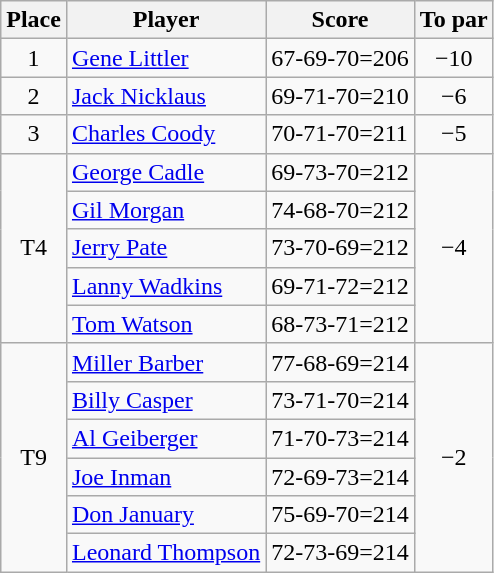<table class=wikitable>
<tr>
<th>Place</th>
<th>Player</th>
<th>Score</th>
<th>To par</th>
</tr>
<tr>
<td align=center>1</td>
<td> <a href='#'>Gene Littler</a></td>
<td>67-69-70=206</td>
<td align=center>−10</td>
</tr>
<tr>
<td align=center>2</td>
<td> <a href='#'>Jack Nicklaus</a></td>
<td>69-71-70=210</td>
<td align=center>−6</td>
</tr>
<tr>
<td align=center>3</td>
<td> <a href='#'>Charles Coody</a></td>
<td>70-71-70=211</td>
<td align=center>−5</td>
</tr>
<tr>
<td rowspan=5 align=center>T4</td>
<td> <a href='#'>George Cadle</a></td>
<td>69-73-70=212</td>
<td rowspan=5 align=center>−4</td>
</tr>
<tr>
<td> <a href='#'>Gil Morgan</a></td>
<td>74-68-70=212</td>
</tr>
<tr>
<td> <a href='#'>Jerry Pate</a></td>
<td>73-70-69=212</td>
</tr>
<tr>
<td> <a href='#'>Lanny Wadkins</a></td>
<td>69-71-72=212</td>
</tr>
<tr>
<td> <a href='#'>Tom Watson</a></td>
<td>68-73-71=212</td>
</tr>
<tr>
<td rowspan=6 align=center>T9</td>
<td> <a href='#'>Miller Barber</a></td>
<td>77-68-69=214</td>
<td rowspan=6 align=center>−2</td>
</tr>
<tr>
<td> <a href='#'>Billy Casper</a></td>
<td>73-71-70=214</td>
</tr>
<tr>
<td> <a href='#'>Al Geiberger</a></td>
<td>71-70-73=214</td>
</tr>
<tr>
<td> <a href='#'>Joe Inman</a></td>
<td>72-69-73=214</td>
</tr>
<tr>
<td> <a href='#'>Don January</a></td>
<td>75-69-70=214</td>
</tr>
<tr>
<td> <a href='#'>Leonard Thompson</a></td>
<td>72-73-69=214</td>
</tr>
</table>
